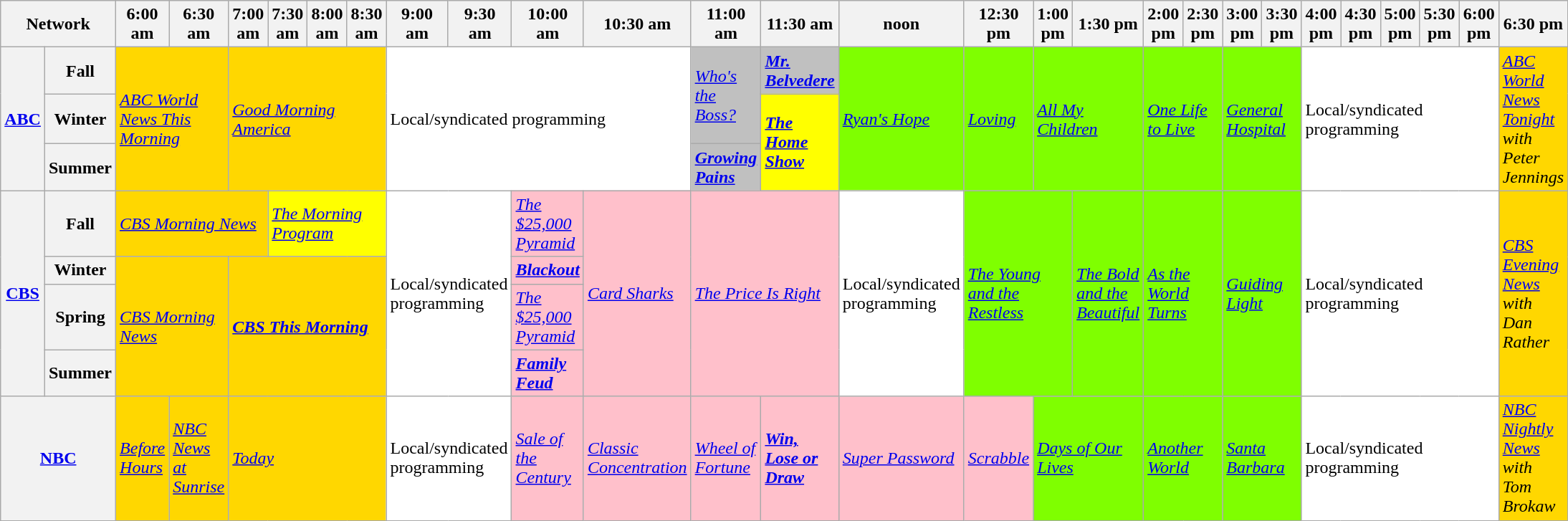<table class=wikitable>
<tr>
<th bgcolor="#C0C0C0" colspan="2">Network</th>
<th width="13%" bgcolor="#C0C0C0">6:00 am</th>
<th width="14%" bgcolor="#C0C0C0">6:30 am</th>
<th width="13%" bgcolor="#C0C0C0">7:00 am</th>
<th width="14%" bgcolor="#C0C0C0">7:30 am</th>
<th width="13%" bgcolor="#C0C0C0">8:00 am</th>
<th width="14%" bgcolor="#C0C0C0">8:30 am</th>
<th width="13%" bgcolor="#C0C0C0">9:00 am</th>
<th width="14%" bgcolor="#C0C0C0">9:30 am</th>
<th width="13%" bgcolor="#C0C0C0">10:00 am</th>
<th width="14%" bgcolor="#C0C0C0">10:30 am</th>
<th width="13%" bgcolor="#C0C0C0">11:00 am</th>
<th width="14%" bgcolor="#C0C0C0">11:30 am</th>
<th width="13%" bgcolor="#C0C0C0">noon</th>
<th width="14%" bgcolor="#C0C0C0">12:30 pm</th>
<th width="13%" bgcolor="#C0C0C0">1:00 pm</th>
<th width="14%" bgcolor="#C0C0C0">1:30 pm</th>
<th width="13%" bgcolor="#C0C0C0">2:00 pm</th>
<th width="14%" bgcolor="#C0C0C0">2:30 pm</th>
<th width="13%" bgcolor="#C0C0C0">3:00 pm</th>
<th width="14%" bgcolor="#C0C0C0">3:30 pm</th>
<th width="13%" bgcolor="#C0C0C0">4:00 pm</th>
<th width="14%" bgcolor="#C0C0C0">4:30 pm</th>
<th width="14%" bgcolor="#C0C0C0">5:00 pm</th>
<th width="14%" bgcolor="#C0C0C0">5:30 pm</th>
<th width="13%" bgcolor="#C0C0C0">6:00 pm</th>
<th width="13%" bgcolor="#C0C0C0">6:30 pm</th>
</tr>
<tr>
<th bgcolor="#C0C0C0" rowspan="3"><a href='#'>ABC</a></th>
<th>Fall</th>
<td bgcolor="gold" rowspan="3"colspan="2"><em><a href='#'>ABC World News This Morning</a></em></td>
<td bgcolor="gold" rowspan="3"colspan="4"><em><a href='#'>Good Morning America</a></em></td>
<td bgcolor="white" rowspan="3"colspan="4">Local/syndicated programming</td>
<td bgcolor="C0C0C0" rowspan="2"><em><a href='#'>Who's the Boss?</a></em></td>
<td bgcolor="C0C0C0" rowspan="1"><strong><em><a href='#'>Mr. Belvedere</a></em></strong></td>
<td bgcolor="chartreuse" rowspan="3"><em><a href='#'>Ryan's Hope</a></em></td>
<td bgcolor="chartreuse" rowspan="3"><em><a href='#'>Loving</a></em></td>
<td bgcolor="chartreuse" rowspan="3"colspan="2"><em><a href='#'>All My Children</a></em></td>
<td bgcolor="chartreuse" rowspan="3"colspan="2"><em><a href='#'>One Life to Live</a></em></td>
<td bgcolor="chartreuse" rowspan="3"colspan="2"><em><a href='#'>General Hospital</a></em></td>
<td bgcolor="white" rowspan="3"colspan="5">Local/syndicated programming</td>
<td bgcolor="gold" rowspan="3"colspan="1"><em><a href='#'>ABC World News Tonight</a> with Peter Jennings</em></td>
</tr>
<tr>
<th>Winter</th>
<td bgcolor="yellow" rowspan="2"><strong><em><a href='#'>The Home Show</a></em></strong></td>
</tr>
<tr>
<th>Summer</th>
<td bgcolor="C0C0C0" rowspan="1"><strong><em><a href='#'>Growing Pains</a></em></strong></td>
</tr>
<tr>
<th bgcolor="#C0C0C0" rowspan="4"><a href='#'>CBS</a></th>
<th>Fall</th>
<td bgcolor="gold"rowspan="1"colspan="3"><em><a href='#'>CBS Morning News</a></em></td>
<td bgcolor="yellow"rowspan="1"colspan="3"><em><a href='#'>The Morning Program</a></em></td>
<td bgcolor="white"rowspan="4"colspan="2">Local/syndicated programming</td>
<td bgcolor="pink"rowspan="1"><em><a href='#'>The $25,000 Pyramid</a></em></td>
<td bgcolor="pink"rowspan="4"><em><a href='#'>Card Sharks</a></em></td>
<td bgcolor="pink"rowspan="4"colspan="2"><em><a href='#'>The Price Is Right</a></em></td>
<td bgcolor="white"rowspan="4">Local/syndicated programming</td>
<td bgcolor="chartreuse"rowspan="4"colspan="2"><em><a href='#'>The Young and the Restless</a></em></td>
<td bgcolor="chartreuse"rowspan="4"><em><a href='#'>The Bold and the Beautiful</a></em></td>
<td bgcolor="chartreuse"rowspan="4"colspan="2"><em><a href='#'>As the World Turns</a></em></td>
<td bgcolor="chartreuse"rowspan="4"colspan="2"><em><a href='#'>Guiding Light</a></em></td>
<td bgcolor="white"rowspan="4"colspan="5">Local/syndicated programming</td>
<td bgcolor="gold"rowspan="4"><em><a href='#'>CBS Evening News</a> with Dan Rather</em></td>
</tr>
<tr>
<th>Winter</th>
<td bgcolor="gold"rowspan="3"colspan="2"><em><a href='#'>CBS Morning News</a></em></td>
<td bgcolor="gold"rowspan="3"colspan="4"><strong><em><a href='#'>CBS This Morning</a></em></strong></td>
<td bgcolor="pink"rowspan="1"><strong><em><a href='#'>Blackout</a></em></strong></td>
</tr>
<tr>
<th>Spring</th>
<td bgcolor="pink"rowspan="1"><em><a href='#'>The $25,000 Pyramid</a></em></td>
</tr>
<tr>
<th>Summer</th>
<td bgcolor="pink"rowspan="1"><strong><em><a href='#'>Family Feud</a></em></strong></td>
</tr>
<tr>
<th bgcolor="#C0C0C0" colspan="2"><a href='#'>NBC</a></th>
<td bgcolor="gold"><em><a href='#'>Before Hours</a></em></td>
<td bgcolor="gold"><em><a href='#'>NBC News at Sunrise</a></em></td>
<td bgcolor="gold" colspan="4"><em><a href='#'>Today</a></em></td>
<td bgcolor="white" colspan="2">Local/syndicated programming</td>
<td bgcolor="pink"><em><a href='#'>Sale of the Century</a></em></td>
<td bgcolor="pink"><em><a href='#'>Classic Concentration</a></em></td>
<td bgcolor="pink"><em><a href='#'>Wheel of Fortune</a></em></td>
<td bgcolor="pink"><strong><em><a href='#'>Win, Lose or Draw</a></em></strong></td>
<td bgcolor="pink"><em><a href='#'>Super Password</a></em></td>
<td bgcolor="pink"><em><a href='#'>Scrabble</a></em></td>
<td bgcolor="chartreuse" colspan="2"><em><a href='#'>Days of Our Lives</a></em></td>
<td bgcolor="chartreuse" colspan="2"><em><a href='#'>Another World</a></em></td>
<td bgcolor="chartreuse" colspan="2"><em><a href='#'>Santa Barbara</a></em></td>
<td bgcolor="white" colspan="5">Local/syndicated programming</td>
<td bgcolor="gold"><em><a href='#'>NBC Nightly News</a> with Tom Brokaw</em></td>
</tr>
</table>
